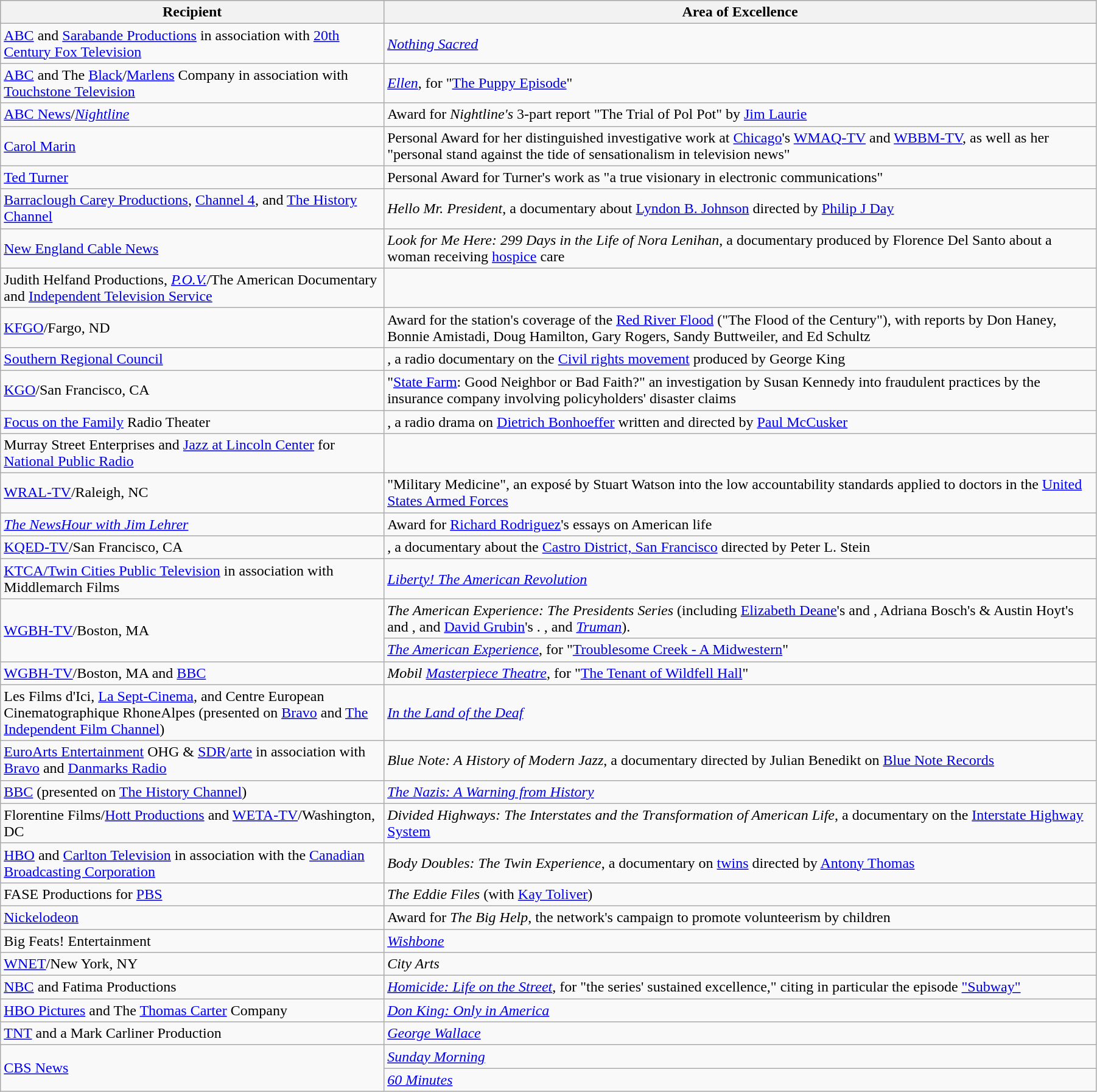<table class="wikitable" style="width:95%">
<tr bgcolor="#CCCCCC">
<th width=35%>Recipient</th>
<th width=65%>Area of Excellence</th>
</tr>
<tr>
<td><a href='#'>ABC</a> and <a href='#'>Sarabande Productions</a> in association with <a href='#'>20th Century Fox Television</a></td>
<td><em><a href='#'>Nothing Sacred</a></em></td>
</tr>
<tr>
<td><a href='#'>ABC</a> and The <a href='#'>Black</a>/<a href='#'>Marlens</a> Company in association with <a href='#'>Touchstone Television</a></td>
<td><em><a href='#'>Ellen</a></em>, for "<a href='#'>The Puppy Episode</a>"</td>
</tr>
<tr>
<td><a href='#'>ABC News</a>/<em><a href='#'>Nightline</a></em></td>
<td>Award for <em>Nightline's</em> 3-part report "The Trial of Pol Pot" by <a href='#'>Jim Laurie</a> </td>
</tr>
<tr>
<td><a href='#'>Carol Marin</a></td>
<td>Personal Award for her distinguished investigative work at <a href='#'>Chicago</a>'s <a href='#'>WMAQ-TV</a> and <a href='#'>WBBM-TV</a>, as well as her "personal stand against the tide of sensationalism in television news"</td>
</tr>
<tr>
<td><a href='#'>Ted Turner</a></td>
<td>Personal Award for Turner's work as "a true visionary in electronic communications"</td>
</tr>
<tr>
<td><a href='#'>Barraclough Carey Productions</a>, <a href='#'>Channel 4</a>, and <a href='#'>The History Channel</a></td>
<td><em>Hello Mr. President</em>, a documentary about <a href='#'>Lyndon B. Johnson</a> directed by <a href='#'>Philip J Day</a></td>
</tr>
<tr>
<td><a href='#'>New England Cable News</a></td>
<td><em>Look for Me Here: 299 Days in the Life of Nora Lenihan</em>, a documentary produced by Florence Del Santo about a woman receiving <a href='#'>hospice</a> care</td>
</tr>
<tr>
<td>Judith Helfand Productions, <em><a href='#'>P.O.V.</a></em>/The American Documentary and <a href='#'>Independent Television Service</a></td>
<td><em></em></td>
</tr>
<tr>
<td><a href='#'>KFGO</a>/Fargo, ND</td>
<td>Award for the station's coverage of the <a href='#'>Red River Flood</a> ("The Flood of the Century"), with reports by Don Haney, Bonnie Amistadi, Doug Hamilton, Gary Rogers, Sandy Buttweiler, and Ed Schultz</td>
</tr>
<tr>
<td><a href='#'>Southern Regional Council</a></td>
<td><em></em>, a radio documentary on the <a href='#'>Civil rights movement</a> produced by George King</td>
</tr>
<tr>
<td><a href='#'>KGO</a>/San Francisco, CA</td>
<td>"<a href='#'>State Farm</a>: Good Neighbor or Bad Faith?" an investigation by Susan Kennedy into fraudulent practices by the insurance company involving policyholders' disaster claims</td>
</tr>
<tr>
<td><a href='#'>Focus on the Family</a> Radio Theater</td>
<td><em></em>, a radio drama on <a href='#'>Dietrich Bonhoeffer</a> written and directed by <a href='#'>Paul McCusker</a></td>
</tr>
<tr>
<td>Murray Street Enterprises and <a href='#'>Jazz at Lincoln Center</a> for <a href='#'>National Public Radio</a></td>
<td><em></em></td>
</tr>
<tr>
<td><a href='#'>WRAL-TV</a>/Raleigh, NC</td>
<td>"Military Medicine", an exposé by Stuart Watson into the low accountability standards applied to doctors in the <a href='#'>United States Armed Forces</a></td>
</tr>
<tr>
<td><em><a href='#'>The NewsHour with Jim Lehrer</a></em></td>
<td>Award for <a href='#'>Richard Rodriguez</a>'s essays on American life</td>
</tr>
<tr>
<td><a href='#'>KQED-TV</a>/San Francisco, CA</td>
<td><em></em>, a documentary about the <a href='#'>Castro District, San Francisco</a> directed by Peter L. Stein</td>
</tr>
<tr>
<td><a href='#'>KTCA/Twin Cities Public Television</a> in association with Middlemarch Films</td>
<td><em><a href='#'>Liberty! The American Revolution</a></em></td>
</tr>
<tr>
<td rowspan="2"><a href='#'>WGBH-TV</a>/Boston, MA</td>
<td><em>The American Experience: The Presidents Series</em> (including <a href='#'>Elizabeth Deane</a>'s <em></em> and <em></em>, Adriana Bosch's & Austin Hoyt's <em></em> and <em></em>, and <a href='#'>David Grubin</a>'s  <em></em> <em></em>. <em></em>, and <em><a href='#'>Truman</a></em>).</td>
</tr>
<tr>
<td><em><a href='#'>The American Experience</a></em>, for "<a href='#'>Troublesome Creek - A Midwestern</a>"</td>
</tr>
<tr>
<td><a href='#'>WGBH-TV</a>/Boston, MA and <a href='#'>BBC</a></td>
<td><em>Mobil <a href='#'>Masterpiece Theatre</a></em>, for "<a href='#'>The Tenant of Wildfell Hall</a>"</td>
</tr>
<tr>
<td>Les Films d'Ici, <a href='#'>La Sept-Cinema</a>, and Centre European Cinematographique RhoneAlpes (presented on <a href='#'>Bravo</a> and <a href='#'>The Independent Film Channel</a>)</td>
<td><em><a href='#'>In the Land of the Deaf</a></em></td>
</tr>
<tr>
<td><a href='#'>EuroArts Entertainment</a> OHG & <a href='#'>SDR</a>/<a href='#'>arte</a> in association with <a href='#'>Bravo</a> and <a href='#'>Danmarks Radio</a></td>
<td><em>Blue Note: A History of Modern Jazz</em>, a documentary directed by Julian Benedikt on <a href='#'>Blue Note Records</a></td>
</tr>
<tr>
<td><a href='#'>BBC</a> (presented on <a href='#'>The History Channel</a>)</td>
<td><em><a href='#'>The Nazis: A Warning from History</a></em></td>
</tr>
<tr>
<td>Florentine Films/<a href='#'>Hott Productions</a> and <a href='#'>WETA-TV</a>/Washington, DC</td>
<td><em>Divided Highways: The Interstates and the Transformation of American Life</em>, a documentary on the <a href='#'>Interstate Highway System</a></td>
</tr>
<tr>
<td><a href='#'>HBO</a> and <a href='#'>Carlton Television</a> in association with the <a href='#'>Canadian Broadcasting Corporation</a></td>
<td><em>Body Doubles: The Twin Experience</em>, a documentary on <a href='#'>twins</a> directed by <a href='#'>Antony Thomas</a></td>
</tr>
<tr>
<td>FASE Productions for <a href='#'>PBS</a></td>
<td><em>The Eddie Files</em> (with <a href='#'>Kay Toliver</a>)</td>
</tr>
<tr>
<td><a href='#'>Nickelodeon</a></td>
<td>Award for <em>The Big Help</em>, the network's campaign to promote volunteerism by children</td>
</tr>
<tr>
<td>Big Feats! Entertainment</td>
<td><em><a href='#'>Wishbone</a></em></td>
</tr>
<tr>
<td><a href='#'>WNET</a>/New York, NY</td>
<td><em>City Arts</em></td>
</tr>
<tr>
<td><a href='#'>NBC</a> and Fatima Productions</td>
<td><em><a href='#'>Homicide: Life on the Street</a></em>, for "the series' sustained excellence," citing in particular the episode <a href='#'>"Subway"</a></td>
</tr>
<tr>
<td><a href='#'>HBO Pictures</a> and The <a href='#'>Thomas Carter</a> Company</td>
<td><em><a href='#'>Don King: Only in America</a></em></td>
</tr>
<tr>
<td><a href='#'>TNT</a> and a Mark Carliner Production</td>
<td><em><a href='#'>George Wallace</a></em></td>
</tr>
<tr>
<td rowspan="2"><a href='#'>CBS News</a></td>
<td><em><a href='#'>Sunday Morning</a></em></td>
</tr>
<tr>
<td><em><a href='#'>60 Minutes</a></em></td>
</tr>
</table>
